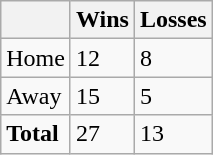<table class="wikitable">
<tr>
<th></th>
<th>Wins</th>
<th>Losses</th>
</tr>
<tr>
<td>Home</td>
<td>12</td>
<td>8</td>
</tr>
<tr>
<td>Away</td>
<td>15</td>
<td>5</td>
</tr>
<tr>
<td><strong>Total</strong></td>
<td>27</td>
<td>13</td>
</tr>
</table>
